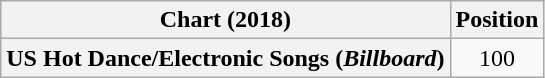<table class="wikitable plainrowheaders" style="text-align:center">
<tr>
<th scope="col">Chart (2018)</th>
<th scope="col">Position</th>
</tr>
<tr>
<th scope="row">US Hot Dance/Electronic Songs (<em>Billboard</em>)</th>
<td>100</td>
</tr>
</table>
